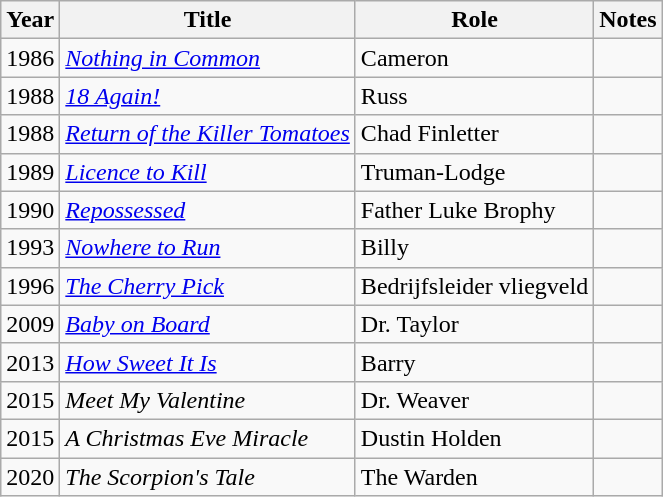<table class="wikitable">
<tr>
<th>Year</th>
<th>Title</th>
<th>Role</th>
<th class="unsortable">Notes</th>
</tr>
<tr>
<td>1986</td>
<td><em><a href='#'>Nothing in Common</a></em></td>
<td>Cameron</td>
<td></td>
</tr>
<tr>
<td>1988</td>
<td><em><a href='#'>18 Again!</a></em></td>
<td>Russ</td>
<td></td>
</tr>
<tr 1999 angel (tyke)>
<td>1988</td>
<td><em><a href='#'>Return of the Killer Tomatoes</a></em></td>
<td>Chad Finletter</td>
<td></td>
</tr>
<tr>
<td>1989</td>
<td><em><a href='#'>Licence to Kill</a></em></td>
<td>Truman-Lodge</td>
<td></td>
</tr>
<tr>
<td>1990</td>
<td><em><a href='#'>Repossessed</a></em></td>
<td>Father Luke Brophy</td>
<td></td>
</tr>
<tr>
<td>1993</td>
<td><em><a href='#'>Nowhere to Run</a></em></td>
<td>Billy</td>
<td></td>
</tr>
<tr>
<td>1996</td>
<td><em><a href='#'>The Cherry Pick</a></em></td>
<td>Bedrijfsleider vliegveld</td>
<td></td>
</tr>
<tr>
<td>2009</td>
<td><em><a href='#'>Baby on Board</a></em></td>
<td>Dr. Taylor</td>
<td></td>
</tr>
<tr>
<td>2013</td>
<td><em><a href='#'>How Sweet It Is</a></em></td>
<td>Barry</td>
<td></td>
</tr>
<tr>
<td>2015</td>
<td><em>Meet My Valentine</em></td>
<td>Dr. Weaver</td>
<td></td>
</tr>
<tr>
<td>2015</td>
<td><em>A Christmas Eve Miracle</em></td>
<td>Dustin Holden</td>
<td></td>
</tr>
<tr>
<td>2020</td>
<td><em>The Scorpion's Tale</em></td>
<td>The Warden</td>
<td></td>
</tr>
</table>
